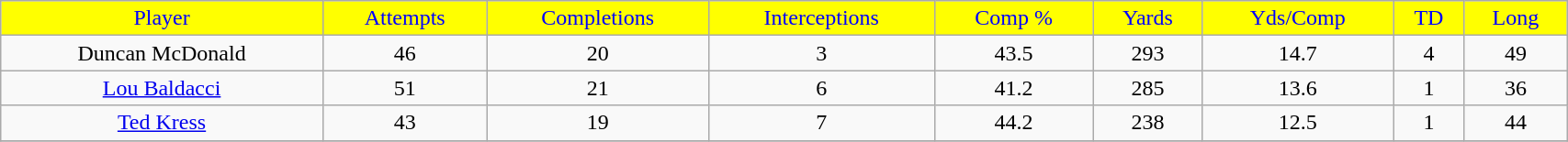<table class="wikitable" width="90%">
<tr align="center" style="background:yellow;color:blue;">
<td>Player</td>
<td>Attempts</td>
<td>Completions</td>
<td>Interceptions</td>
<td>Comp %</td>
<td>Yards</td>
<td>Yds/Comp</td>
<td>TD</td>
<td>Long</td>
</tr>
<tr align="center" bgcolor="">
<td>Duncan McDonald</td>
<td>46</td>
<td>20</td>
<td>3</td>
<td>43.5</td>
<td>293</td>
<td>14.7</td>
<td>4</td>
<td>49</td>
</tr>
<tr align="center" bgcolor="">
<td><a href='#'>Lou Baldacci</a></td>
<td>51</td>
<td>21</td>
<td>6</td>
<td>41.2</td>
<td>285</td>
<td>13.6</td>
<td>1</td>
<td>36</td>
</tr>
<tr align="center" bgcolor="">
<td><a href='#'>Ted Kress</a></td>
<td>43</td>
<td>19</td>
<td>7</td>
<td>44.2</td>
<td>238</td>
<td>12.5</td>
<td>1</td>
<td>44</td>
</tr>
<tr>
</tr>
</table>
